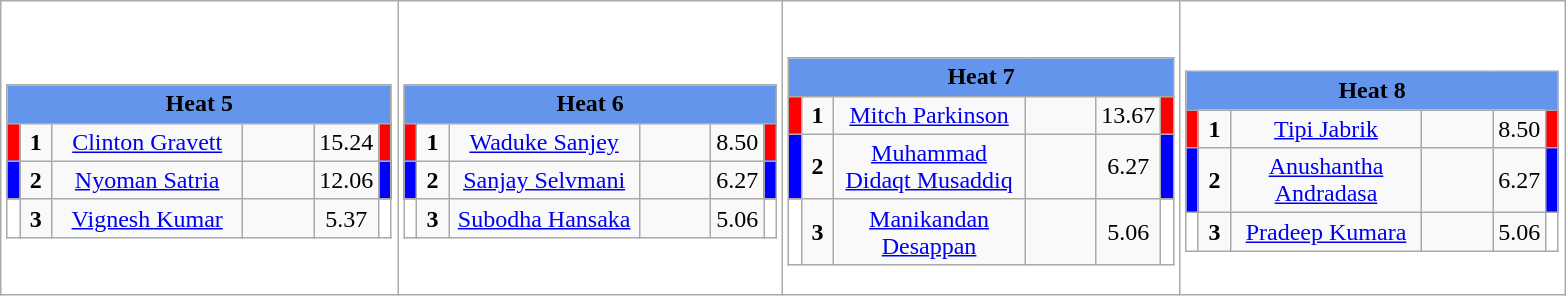<table class="wikitable" style="background:#fff;">
<tr>
<td><br><table class="wikitable" style="margin:1em auto;">
<tr>
<td colspan="6"  style="text-align:center; background:#6495ed;"><strong>Heat 5</strong></td>
</tr>
<tr>
<td style="width:01px; background: #f00;"></td>
<td style="width:14px; text-align:center;"><strong>1</strong></td>
<td style="width:120px; text-align:center;"><a href='#'>Clinton Gravett</a></td>
<td style="width:40px; text-align:center;"></td>
<td style="width:20px; text-align:center;">15.24</td>
<td style="width:01px; background: #f00;"></td>
</tr>
<tr>
<td style="width:01px; background: #00f;"></td>
<td style="width:14px; text-align:center;"><strong>2</strong></td>
<td style="width:120px; text-align:center;"><a href='#'>Nyoman Satria</a></td>
<td style="width:40px; text-align:center;"></td>
<td style="width:20px; text-align:center;">12.06</td>
<td style="width:01px; background: #00f;"></td>
</tr>
<tr>
<td style="width:01px; background: #fff;"></td>
<td style="width:14px; text-align:center;"><strong>3</strong></td>
<td style="width:120px; text-align:center;"><a href='#'>Vignesh Kumar</a></td>
<td style="width:40px; text-align:center;"></td>
<td style="width:20px; text-align:center;">5.37</td>
<td style="width:01px; background: #fff;"></td>
</tr>
</table>
</td>
<td><br><table class="wikitable" style="margin:1em auto;">
<tr>
<td colspan="6"  style="text-align:center; background:#6495ed;"><strong>Heat 6</strong></td>
</tr>
<tr>
<td style="width:01px; background: #f00;"></td>
<td style="width:14px; text-align:center;"><strong>1</strong></td>
<td style="width:120px; text-align:center;"><a href='#'>Waduke Sanjey</a></td>
<td style="width:40px; text-align:center;"></td>
<td style="width:20px; text-align:center;">8.50</td>
<td style="width:01px; background: #f00;"></td>
</tr>
<tr>
<td style="width:01px; background: #00f;"></td>
<td style="width:14px; text-align:center;"><strong>2</strong></td>
<td style="width:120px; text-align:center;"><a href='#'>Sanjay Selvmani</a></td>
<td style="width:40px; text-align:center;"></td>
<td style="width:20px; text-align:center;">6.27</td>
<td style="width:01px; background: #00f;"></td>
</tr>
<tr>
<td style="width:01px; background: #fff;"></td>
<td style="width:14px; text-align:center;"><strong>3</strong></td>
<td style="width:120px; text-align:center;"><a href='#'>Subodha Hansaka</a></td>
<td style="width:40px; text-align:center;"></td>
<td style="width:20px; text-align:center;">5.06</td>
<td style="width:01px; background: #fff;"></td>
</tr>
</table>
</td>
<td><br><table class="wikitable" style="margin:1em auto;">
<tr>
<td colspan="6"  style="text-align:center; background:#6495ed;"><strong>Heat 7</strong></td>
</tr>
<tr>
<td style="width:01px; background: #f00;"></td>
<td style="width:14px; text-align:center;"><strong>1</strong></td>
<td style="width:120px; text-align:center;"><a href='#'>Mitch Parkinson</a></td>
<td style="width:40px; text-align:center;"></td>
<td style="width:20px; text-align:center;">13.67</td>
<td style="width:01px; background: #f00;"></td>
</tr>
<tr>
<td style="width:01px; background: #00f;"></td>
<td style="width:14px; text-align:center;"><strong>2</strong></td>
<td style="width:120px; text-align:center;"><a href='#'>Muhammad Didaqt Musaddiq</a></td>
<td style="width:40px; text-align:center;"></td>
<td style="width:20px; text-align:center;">6.27</td>
<td style="width:01px; background: #00f;"></td>
</tr>
<tr>
<td style="width:01px; background: #fff;"></td>
<td style="width:14px; text-align:center;"><strong>3</strong></td>
<td style="width:120px; text-align:center;"><a href='#'>Manikandan Desappan</a></td>
<td style="width:40px; text-align:center;"></td>
<td style="width:20px; text-align:center;">5.06</td>
<td style="width:01px; background: #fff;"></td>
</tr>
</table>
</td>
<td><br><table class="wikitable" style="margin:1em auto;">
<tr>
<td colspan="6"  style="text-align:center; background:#6495ed;"><strong>Heat 8</strong></td>
</tr>
<tr>
<td style="width:01px; background: #f00;"></td>
<td style="width:14px; text-align:center;"><strong>1</strong></td>
<td style="width:120px; text-align:center;"><a href='#'>Tipi Jabrik</a></td>
<td style="width:40px; text-align:center;"></td>
<td style="width:20px; text-align:center;">8.50</td>
<td style="width:01px; background: #f00;"></td>
</tr>
<tr>
<td style="width:01px; background: #00f;"></td>
<td style="width:14px; text-align:center;"><strong>2</strong></td>
<td style="width:120px; text-align:center;"><a href='#'>Anushantha Andradasa</a></td>
<td style="width:40px; text-align:center;"></td>
<td style="width:20px; text-align:center;">6.27</td>
<td style="width:01px; background: #00f;"></td>
</tr>
<tr>
<td style="width:01px; background: #fff;"></td>
<td style="width:14px; text-align:center;"><strong>3</strong></td>
<td style="width:120px; text-align:center;"><a href='#'>Pradeep Kumara</a></td>
<td style="width:40px; text-align:center;"></td>
<td style="width:20px; text-align:center;">5.06</td>
<td style="width:01px; background: #fff;"></td>
</tr>
</table>
</td>
</tr>
</table>
